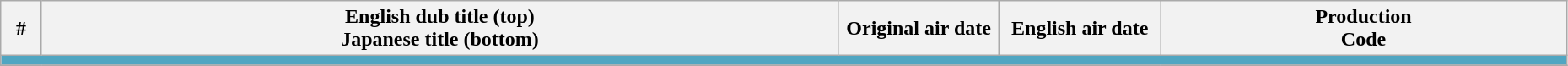<table class="wikitable" width="98%">
<tr>
<th width="25">#</th>
<th>English dub title (top)<br>Japanese title (bottom)</th>
<th width="120">Original air date</th>
<th width="120">English air date</th>
<th>Production <br> Code</th>
</tr>
<tr>
<td colspan="5" bgcolor="#50A6C2"></td>
</tr>
<tr>
</tr>
</table>
